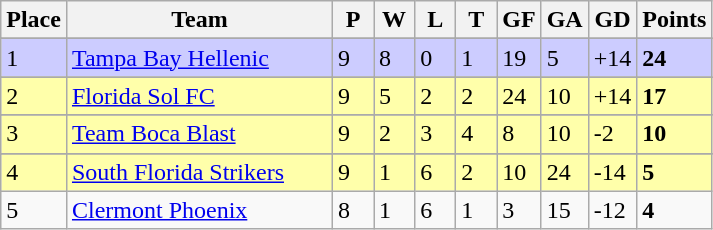<table class="wikitable">
<tr>
<th>Place</th>
<th width="170">Team</th>
<th width="20">P</th>
<th width="20">W</th>
<th width="20">L</th>
<th width="20">T</th>
<th width="20">GF</th>
<th width="20">GA</th>
<th width="25">GD</th>
<th>Points</th>
</tr>
<tr>
</tr>
<tr bgcolor=#ccccff>
<td>1</td>
<td><a href='#'>Tampa Bay Hellenic</a></td>
<td>9</td>
<td>8</td>
<td>0</td>
<td>1</td>
<td>19</td>
<td>5</td>
<td>+14</td>
<td><strong>24</strong></td>
</tr>
<tr>
</tr>
<tr bgcolor=#ffffaa>
<td>2</td>
<td><a href='#'>Florida Sol FC</a></td>
<td>9</td>
<td>5</td>
<td>2</td>
<td>2</td>
<td>24</td>
<td>10</td>
<td>+14</td>
<td><strong>17</strong></td>
</tr>
<tr>
</tr>
<tr bgcolor=#ffffaa>
<td>3</td>
<td><a href='#'>Team Boca Blast</a></td>
<td>9</td>
<td>2</td>
<td>3</td>
<td>4</td>
<td>8</td>
<td>10</td>
<td>-2</td>
<td><strong>10</strong></td>
</tr>
<tr>
</tr>
<tr bgcolor=#ffffaa>
<td>4</td>
<td><a href='#'>South Florida Strikers</a></td>
<td>9</td>
<td>1</td>
<td>6</td>
<td>2</td>
<td>10</td>
<td>24</td>
<td>-14</td>
<td><strong>5</strong></td>
</tr>
<tr>
<td>5</td>
<td><a href='#'>Clermont Phoenix</a></td>
<td>8</td>
<td>1</td>
<td>6</td>
<td>1</td>
<td>3</td>
<td>15</td>
<td>-12</td>
<td><strong>4</strong></td>
</tr>
</table>
